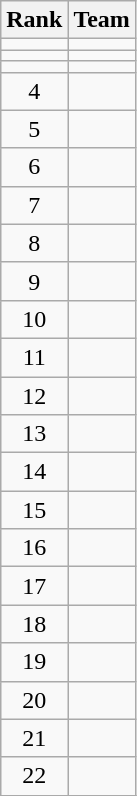<table class="wikitable">
<tr>
<th>Rank</th>
<th>Team</th>
</tr>
<tr>
<td align=center></td>
<td></td>
</tr>
<tr>
<td align=center></td>
<td></td>
</tr>
<tr>
<td align=center></td>
<td></td>
</tr>
<tr>
<td align=center>4</td>
<td></td>
</tr>
<tr>
<td align=center>5</td>
<td></td>
</tr>
<tr>
<td align=center>6</td>
<td></td>
</tr>
<tr>
<td align=center>7</td>
<td></td>
</tr>
<tr>
<td align=center>8</td>
<td></td>
</tr>
<tr>
<td align=center>9</td>
<td></td>
</tr>
<tr>
<td align=center>10</td>
<td></td>
</tr>
<tr>
<td align=center>11</td>
<td></td>
</tr>
<tr>
<td align=center>12</td>
<td></td>
</tr>
<tr>
<td align=center>13</td>
<td></td>
</tr>
<tr>
<td align=center>14</td>
<td></td>
</tr>
<tr>
<td align=center>15</td>
<td></td>
</tr>
<tr>
<td align=center>16</td>
<td></td>
</tr>
<tr>
<td align=center>17</td>
<td></td>
</tr>
<tr>
<td align=center>18</td>
<td></td>
</tr>
<tr>
<td align=center>19</td>
<td></td>
</tr>
<tr>
<td align=center>20</td>
<td></td>
</tr>
<tr>
<td align=center>21</td>
<td></td>
</tr>
<tr>
<td align=center>22</td>
<td></td>
</tr>
<tr>
</tr>
</table>
